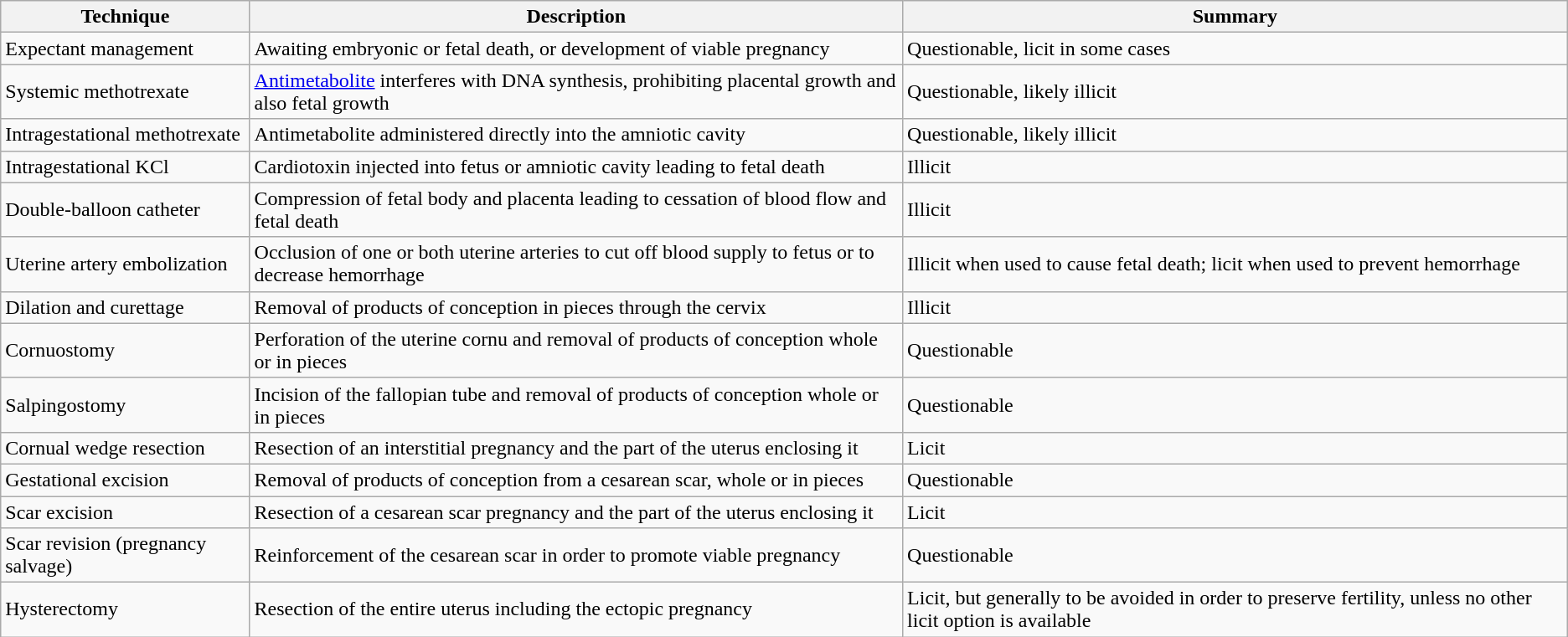<table class="wikitable">
<tr>
<th>Technique</th>
<th>Description</th>
<th>Summary</th>
</tr>
<tr>
<td>Expectant management</td>
<td>Awaiting embryonic or fetal death, or development of viable pregnancy</td>
<td>Questionable, licit in some cases</td>
</tr>
<tr>
<td>Systemic methotrexate</td>
<td><a href='#'>Antimetabolite</a> interferes with DNA synthesis, prohibiting placental growth and also fetal growth</td>
<td>Questionable, likely illicit</td>
</tr>
<tr>
<td>Intragestational methotrexate</td>
<td>Antimetabolite administered directly into the amniotic cavity</td>
<td>Questionable, likely illicit</td>
</tr>
<tr>
<td>Intragestational KCl</td>
<td>Cardiotoxin injected into fetus or amniotic cavity leading to fetal death</td>
<td>Illicit</td>
</tr>
<tr>
<td>Double-balloon catheter</td>
<td>Compression of fetal body and placenta leading to cessation of blood flow and fetal death</td>
<td>Illicit</td>
</tr>
<tr>
<td>Uterine artery embolization</td>
<td>Occlusion of one or both uterine arteries to cut off blood supply to fetus or to decrease hemorrhage</td>
<td>Illicit when used to cause fetal death; licit when used to prevent hemorrhage</td>
</tr>
<tr>
<td>Dilation and curettage</td>
<td>Removal of products of conception in pieces through the cervix</td>
<td>Illicit</td>
</tr>
<tr>
<td>Cornuostomy</td>
<td>Perforation of the uterine cornu and removal of products of conception whole or in pieces</td>
<td>Questionable</td>
</tr>
<tr>
<td>Salpingostomy</td>
<td>Incision of the fallopian tube and removal of products of conception whole or in pieces</td>
<td>Questionable</td>
</tr>
<tr>
<td>Cornual wedge resection</td>
<td>Resection of an interstitial pregnancy and the part of the uterus enclosing it</td>
<td>Licit</td>
</tr>
<tr>
<td>Gestational excision</td>
<td>Removal of products of conception from a cesarean scar, whole or in pieces</td>
<td>Questionable</td>
</tr>
<tr>
<td>Scar excision</td>
<td>Resection of a cesarean scar pregnancy and the part of the uterus enclosing it</td>
<td>Licit</td>
</tr>
<tr>
<td>Scar revision (pregnancy salvage)</td>
<td>Reinforcement of the cesarean scar in order to promote viable pregnancy</td>
<td>Questionable</td>
</tr>
<tr>
<td>Hysterectomy</td>
<td>Resection of the entire uterus including the ectopic pregnancy</td>
<td>Licit, but generally to be avoided in order to preserve fertility, unless no other licit option is available</td>
</tr>
</table>
